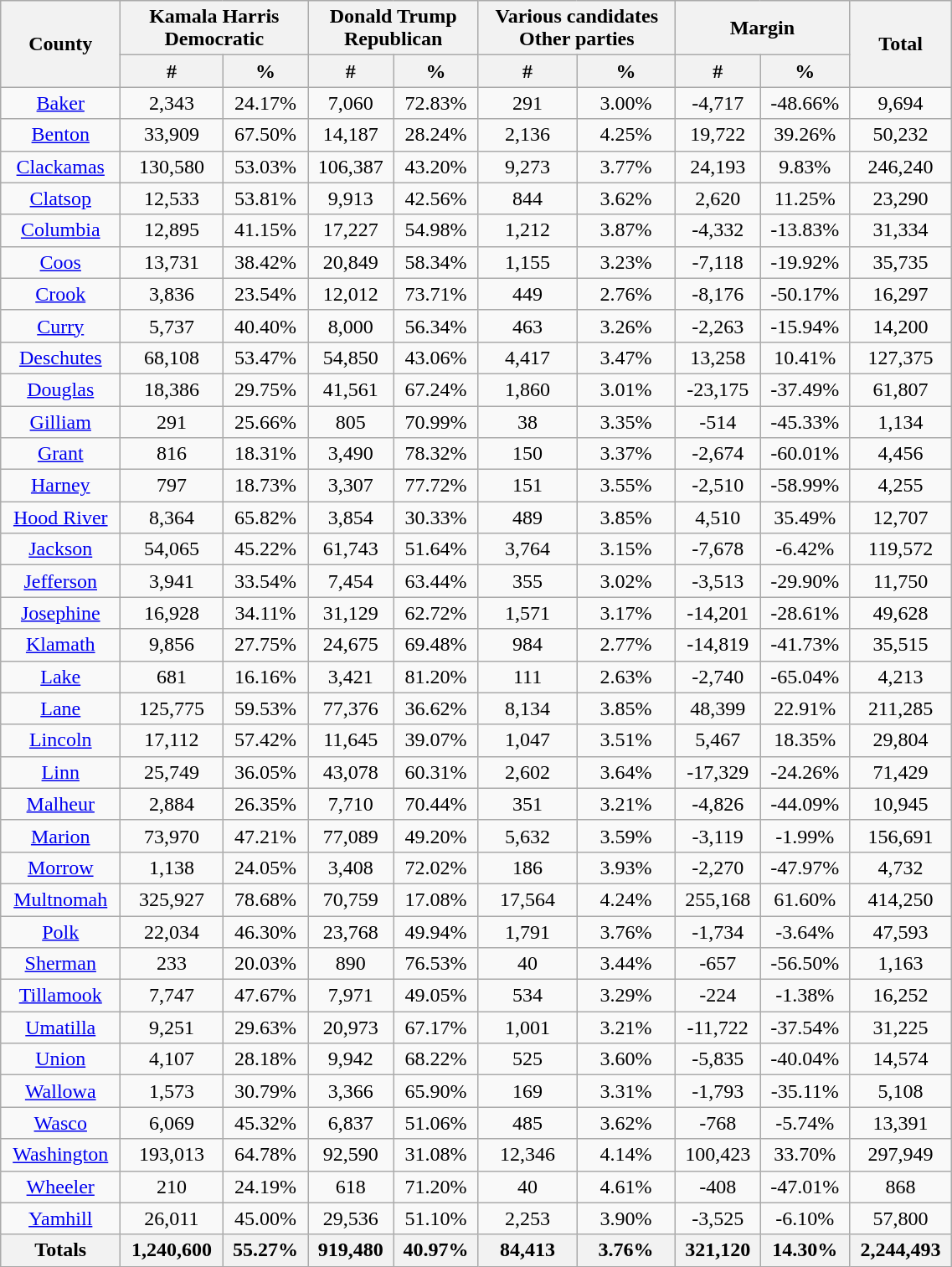<table width="60%"  class="wikitable sortable" style="text-align:center">
<tr>
<th style="text-align:center;" rowspan="2">County</th>
<th style="text-align:center;" colspan="2">Kamala Harris<br>Democratic</th>
<th style="text-align:center;" colspan="2">Donald Trump<br>Republican</th>
<th style="text-align:center;" colspan="2">Various candidates<br>Other parties</th>
<th style="text-align:center;" colspan="2">Margin</th>
<th style="text-align:center;" rowspan="2">Total</th>
</tr>
<tr>
<th style="text-align:center;" data-sort-type="number">#</th>
<th style="text-align:center;" data-sort-type="number">%</th>
<th style="text-align:center;" data-sort-type="number">#</th>
<th style="text-align:center;" data-sort-type="number">%</th>
<th style="text-align:center;" data-sort-type="number">#</th>
<th style="text-align:center;" data-sort-type="number">%</th>
<th style="text-align:center;" data-sort-type="number">#</th>
<th style="text-align:center;" data-sort-type="number">%</th>
</tr>
<tr style="text-align:center;">
<td><a href='#'>Baker</a></td>
<td>2,343</td>
<td>24.17%</td>
<td>7,060</td>
<td>72.83%</td>
<td>291</td>
<td>3.00%</td>
<td>-4,717</td>
<td>-48.66%</td>
<td>9,694</td>
</tr>
<tr style="text-align:center;">
<td><a href='#'>Benton</a></td>
<td>33,909</td>
<td>67.50%</td>
<td>14,187</td>
<td>28.24%</td>
<td>2,136</td>
<td>4.25%</td>
<td>19,722</td>
<td>39.26%</td>
<td>50,232</td>
</tr>
<tr style="text-align:center;">
<td><a href='#'>Clackamas</a></td>
<td>130,580</td>
<td>53.03%</td>
<td>106,387</td>
<td>43.20%</td>
<td>9,273</td>
<td>3.77%</td>
<td>24,193</td>
<td>9.83%</td>
<td>246,240</td>
</tr>
<tr style="text-align:center;">
<td><a href='#'>Clatsop</a></td>
<td>12,533</td>
<td>53.81%</td>
<td>9,913</td>
<td>42.56%</td>
<td>844</td>
<td>3.62%</td>
<td>2,620</td>
<td>11.25%</td>
<td>23,290</td>
</tr>
<tr style="text-align:center;">
<td><a href='#'>Columbia</a></td>
<td>12,895</td>
<td>41.15%</td>
<td>17,227</td>
<td>54.98%</td>
<td>1,212</td>
<td>3.87%</td>
<td>-4,332</td>
<td>-13.83%</td>
<td>31,334</td>
</tr>
<tr style="text-align:center;">
<td><a href='#'>Coos</a></td>
<td>13,731</td>
<td>38.42%</td>
<td>20,849</td>
<td>58.34%</td>
<td>1,155</td>
<td>3.23%</td>
<td>-7,118</td>
<td>-19.92%</td>
<td>35,735</td>
</tr>
<tr style="text-align:center;">
<td><a href='#'>Crook</a></td>
<td>3,836</td>
<td>23.54%</td>
<td>12,012</td>
<td>73.71%</td>
<td>449</td>
<td>2.76%</td>
<td>-8,176</td>
<td>-50.17%</td>
<td>16,297</td>
</tr>
<tr style="text-align:center;">
<td><a href='#'>Curry</a></td>
<td>5,737</td>
<td>40.40%</td>
<td>8,000</td>
<td>56.34%</td>
<td>463</td>
<td>3.26%</td>
<td>-2,263</td>
<td>-15.94%</td>
<td>14,200</td>
</tr>
<tr style="text-align:center;">
<td><a href='#'>Deschutes</a></td>
<td>68,108</td>
<td>53.47%</td>
<td>54,850</td>
<td>43.06%</td>
<td>4,417</td>
<td>3.47%</td>
<td>13,258</td>
<td>10.41%</td>
<td>127,375</td>
</tr>
<tr style="text-align:center;">
<td><a href='#'>Douglas</a></td>
<td>18,386</td>
<td>29.75%</td>
<td>41,561</td>
<td>67.24%</td>
<td>1,860</td>
<td>3.01%</td>
<td>-23,175</td>
<td>-37.49%</td>
<td>61,807</td>
</tr>
<tr style="text-align:center;">
<td><a href='#'>Gilliam</a></td>
<td>291</td>
<td>25.66%</td>
<td>805</td>
<td>70.99%</td>
<td>38</td>
<td>3.35%</td>
<td>-514</td>
<td>-45.33%</td>
<td>1,134</td>
</tr>
<tr style="text-align:center;">
<td><a href='#'>Grant</a></td>
<td>816</td>
<td>18.31%</td>
<td>3,490</td>
<td>78.32%</td>
<td>150</td>
<td>3.37%</td>
<td>-2,674</td>
<td>-60.01%</td>
<td>4,456</td>
</tr>
<tr style="text-align:center;">
<td><a href='#'>Harney</a></td>
<td>797</td>
<td>18.73%</td>
<td>3,307</td>
<td>77.72%</td>
<td>151</td>
<td>3.55%</td>
<td>-2,510</td>
<td>-58.99%</td>
<td>4,255</td>
</tr>
<tr style="text-align:center;">
<td><a href='#'>Hood River</a></td>
<td>8,364</td>
<td>65.82%</td>
<td>3,854</td>
<td>30.33%</td>
<td>489</td>
<td>3.85%</td>
<td>4,510</td>
<td>35.49%</td>
<td>12,707</td>
</tr>
<tr style="text-align:center;">
<td><a href='#'>Jackson</a></td>
<td>54,065</td>
<td>45.22%</td>
<td>61,743</td>
<td>51.64%</td>
<td>3,764</td>
<td>3.15%</td>
<td>-7,678</td>
<td>-6.42%</td>
<td>119,572</td>
</tr>
<tr style="text-align:center;">
<td><a href='#'>Jefferson</a></td>
<td>3,941</td>
<td>33.54%</td>
<td>7,454</td>
<td>63.44%</td>
<td>355</td>
<td>3.02%</td>
<td>-3,513</td>
<td>-29.90%</td>
<td>11,750</td>
</tr>
<tr style="text-align:center;">
<td><a href='#'>Josephine</a></td>
<td>16,928</td>
<td>34.11%</td>
<td>31,129</td>
<td>62.72%</td>
<td>1,571</td>
<td>3.17%</td>
<td>-14,201</td>
<td>-28.61%</td>
<td>49,628</td>
</tr>
<tr style="text-align:center;">
<td><a href='#'>Klamath</a></td>
<td>9,856</td>
<td>27.75%</td>
<td>24,675</td>
<td>69.48%</td>
<td>984</td>
<td>2.77%</td>
<td>-14,819</td>
<td>-41.73%</td>
<td>35,515</td>
</tr>
<tr style="text-align:center;">
<td><a href='#'>Lake</a></td>
<td>681</td>
<td>16.16%</td>
<td>3,421</td>
<td>81.20%</td>
<td>111</td>
<td>2.63%</td>
<td>-2,740</td>
<td>-65.04%</td>
<td>4,213</td>
</tr>
<tr style="text-align:center;">
<td><a href='#'>Lane</a></td>
<td>125,775</td>
<td>59.53%</td>
<td>77,376</td>
<td>36.62%</td>
<td>8,134</td>
<td>3.85%</td>
<td>48,399</td>
<td>22.91%</td>
<td>211,285</td>
</tr>
<tr style="text-align:center;">
<td><a href='#'>Lincoln</a></td>
<td>17,112</td>
<td>57.42%</td>
<td>11,645</td>
<td>39.07%</td>
<td>1,047</td>
<td>3.51%</td>
<td>5,467</td>
<td>18.35%</td>
<td>29,804</td>
</tr>
<tr style="text-align:center;">
<td><a href='#'>Linn</a></td>
<td>25,749</td>
<td>36.05%</td>
<td>43,078</td>
<td>60.31%</td>
<td>2,602</td>
<td>3.64%</td>
<td>-17,329</td>
<td>-24.26%</td>
<td>71,429</td>
</tr>
<tr style="text-align:center;">
<td><a href='#'>Malheur</a></td>
<td>2,884</td>
<td>26.35%</td>
<td>7,710</td>
<td>70.44%</td>
<td>351</td>
<td>3.21%</td>
<td>-4,826</td>
<td>-44.09%</td>
<td>10,945</td>
</tr>
<tr style="text-align:center;">
<td><a href='#'>Marion</a></td>
<td>73,970</td>
<td>47.21%</td>
<td>77,089</td>
<td>49.20%</td>
<td>5,632</td>
<td>3.59%</td>
<td>-3,119</td>
<td>-1.99%</td>
<td>156,691</td>
</tr>
<tr style="text-align:center;">
<td><a href='#'>Morrow</a></td>
<td>1,138</td>
<td>24.05%</td>
<td>3,408</td>
<td>72.02%</td>
<td>186</td>
<td>3.93%</td>
<td>-2,270</td>
<td>-47.97%</td>
<td>4,732</td>
</tr>
<tr style="text-align:center;">
<td><a href='#'>Multnomah</a></td>
<td>325,927</td>
<td>78.68%</td>
<td>70,759</td>
<td>17.08%</td>
<td>17,564</td>
<td>4.24%</td>
<td>255,168</td>
<td>61.60%</td>
<td>414,250</td>
</tr>
<tr style="text-align:center;">
<td><a href='#'>Polk</a></td>
<td>22,034</td>
<td>46.30%</td>
<td>23,768</td>
<td>49.94%</td>
<td>1,791</td>
<td>3.76%</td>
<td>-1,734</td>
<td>-3.64%</td>
<td>47,593</td>
</tr>
<tr style="text-align:center;">
<td><a href='#'>Sherman</a></td>
<td>233</td>
<td>20.03%</td>
<td>890</td>
<td>76.53%</td>
<td>40</td>
<td>3.44%</td>
<td>-657</td>
<td>-56.50%</td>
<td>1,163</td>
</tr>
<tr style="text-align:center;">
<td><a href='#'>Tillamook</a></td>
<td>7,747</td>
<td>47.67%</td>
<td>7,971</td>
<td>49.05%</td>
<td>534</td>
<td>3.29%</td>
<td>-224</td>
<td>-1.38%</td>
<td>16,252</td>
</tr>
<tr style="text-align:center;">
<td><a href='#'>Umatilla</a></td>
<td>9,251</td>
<td>29.63%</td>
<td>20,973</td>
<td>67.17%</td>
<td>1,001</td>
<td>3.21%</td>
<td>-11,722</td>
<td>-37.54%</td>
<td>31,225</td>
</tr>
<tr style="text-align:center;">
<td><a href='#'>Union</a></td>
<td>4,107</td>
<td>28.18%</td>
<td>9,942</td>
<td>68.22%</td>
<td>525</td>
<td>3.60%</td>
<td>-5,835</td>
<td>-40.04%</td>
<td>14,574</td>
</tr>
<tr style="text-align:center;">
<td><a href='#'>Wallowa</a></td>
<td>1,573</td>
<td>30.79%</td>
<td>3,366</td>
<td>65.90%</td>
<td>169</td>
<td>3.31%</td>
<td>-1,793</td>
<td>-35.11%</td>
<td>5,108</td>
</tr>
<tr style="text-align:center;">
<td><a href='#'>Wasco</a></td>
<td>6,069</td>
<td>45.32%</td>
<td>6,837</td>
<td>51.06%</td>
<td>485</td>
<td>3.62%</td>
<td>-768</td>
<td>-5.74%</td>
<td>13,391</td>
</tr>
<tr style="text-align:center;">
<td><a href='#'>Washington</a></td>
<td>193,013</td>
<td>64.78%</td>
<td>92,590</td>
<td>31.08%</td>
<td>12,346</td>
<td>4.14%</td>
<td>100,423</td>
<td>33.70%</td>
<td>297,949</td>
</tr>
<tr style="text-align:center;">
<td><a href='#'>Wheeler</a></td>
<td>210</td>
<td>24.19%</td>
<td>618</td>
<td>71.20%</td>
<td>40</td>
<td>4.61%</td>
<td>-408</td>
<td>-47.01%</td>
<td>868</td>
</tr>
<tr style="text-align:center;">
<td><a href='#'>Yamhill</a></td>
<td>26,011</td>
<td>45.00%</td>
<td>29,536</td>
<td>51.10%</td>
<td>2,253</td>
<td>3.90%</td>
<td>-3,525</td>
<td>-6.10%</td>
<td>57,800</td>
</tr>
<tr>
<th>Totals</th>
<th>1,240,600</th>
<th>55.27%</th>
<th>919,480</th>
<th>40.97%</th>
<th>84,413</th>
<th>3.76%</th>
<th>321,120</th>
<th>14.30%</th>
<th>2,244,493</th>
</tr>
</table>
